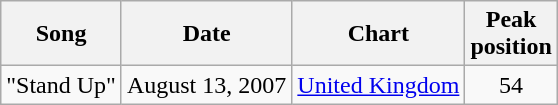<table class="wikitable">
<tr>
<th>Song</th>
<th>Date</th>
<th>Chart</th>
<th>Peak<br>position</th>
</tr>
<tr>
<td>"Stand Up"</td>
<td>August 13, 2007</td>
<td><a href='#'>United Kingdom</a></td>
<td align="center">54</td>
</tr>
</table>
